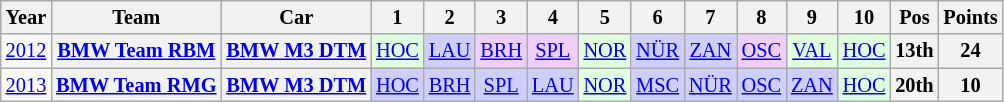<table class="wikitable" style="text-align:center; font-size:85%">
<tr>
<th>Year</th>
<th>Team</th>
<th>Car</th>
<th>1</th>
<th>2</th>
<th>3</th>
<th>4</th>
<th>5</th>
<th>6</th>
<th>7</th>
<th>8</th>
<th>9</th>
<th>10</th>
<th>Pos</th>
<th>Points</th>
</tr>
<tr>
<td><a href='#'>2012</a></td>
<th nowrap><a href='#'>BMW Team RBM</a></th>
<th nowrap><a href='#'>BMW M3 DTM</a></th>
<td style="background:#dfffdf;"><a href='#'>HOC</a><br></td>
<td style="background:#CFCFFF;"><a href='#'>LAU</a><br></td>
<td style="background:#efcfff;"><a href='#'>BRH</a><br></td>
<td style="background:#efcfff;"><a href='#'>SPL</a><br></td>
<td style="background:#dfffdf;"><a href='#'>NOR</a><br></td>
<td style="background:#CFCFFF;"><a href='#'>NÜR</a><br></td>
<td style="background:#CFCFFF;"><a href='#'>ZAN</a><br></td>
<td style="background:#efcfff;"><a href='#'>OSC</a><br></td>
<td style="background:#dfffdf;"><a href='#'>VAL</a><br></td>
<td style="background:#dfffdf;"><a href='#'>HOC</a><br></td>
<th>13th</th>
<th>24</th>
</tr>
<tr>
<td><a href='#'>2013</a></td>
<th nowrap><a href='#'>BMW Team RMG</a></th>
<th nowrap><a href='#'>BMW M3 DTM</a></th>
<td style="background:#CFCFFF;"><a href='#'>HOC</a><br></td>
<td style="background:#CFCFFF;"><a href='#'>BRH</a><br></td>
<td style="background:#CFCFFF;"><a href='#'>SPL</a><br></td>
<td style="background:#CFCFFF;"><a href='#'>LAU</a><br></td>
<td style="background:#DFFFDF;"><a href='#'>NOR</a><br></td>
<td style="background:#CFCFFF;"><a href='#'>MSC</a><br></td>
<td style="background:#CFCFFF;"><a href='#'>NÜR</a><br></td>
<td style="background:#CFCFFF;"><a href='#'>OSC</a><br></td>
<td style="background:#CFCFFF;"><a href='#'>ZAN</a><br></td>
<td style="background:#DFFFDF;"><a href='#'>HOC</a><br></td>
<th>20th</th>
<th>10</th>
</tr>
</table>
